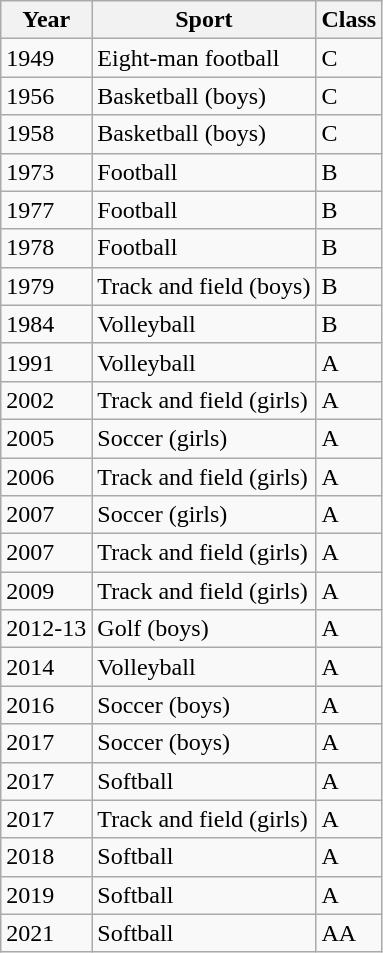<table class="wikitable">
<tr>
<th>Year</th>
<th>Sport</th>
<th>Class</th>
</tr>
<tr>
<td>1949</td>
<td>Eight-man football</td>
<td>C</td>
</tr>
<tr>
<td>1956</td>
<td>Basketball (boys)</td>
<td>C</td>
</tr>
<tr>
<td>1958</td>
<td>Basketball (boys)</td>
<td>C</td>
</tr>
<tr>
<td>1973</td>
<td>Football</td>
<td>B</td>
</tr>
<tr>
<td>1977</td>
<td>Football</td>
<td>B</td>
</tr>
<tr>
<td>1978</td>
<td>Football</td>
<td>B</td>
</tr>
<tr>
<td>1979</td>
<td>Track and field (boys)</td>
<td>B</td>
</tr>
<tr>
<td>1984</td>
<td>Volleyball</td>
<td>B</td>
</tr>
<tr>
<td>1991</td>
<td>Volleyball</td>
<td>A</td>
</tr>
<tr>
<td>2002</td>
<td>Track and field (girls)</td>
<td>A</td>
</tr>
<tr>
<td>2005</td>
<td>Soccer (girls)</td>
<td>A</td>
</tr>
<tr>
<td>2006</td>
<td>Track and field (girls)</td>
<td>A</td>
</tr>
<tr>
<td>2007</td>
<td>Soccer (girls)</td>
<td>A</td>
</tr>
<tr>
<td>2007</td>
<td>Track and field (girls)</td>
<td>A</td>
</tr>
<tr>
<td>2009</td>
<td>Track and field (girls)</td>
<td>A</td>
</tr>
<tr>
<td>2012-13</td>
<td>Golf (boys)</td>
<td>A</td>
</tr>
<tr>
<td>2014</td>
<td>Volleyball</td>
<td>A</td>
</tr>
<tr>
<td>2016</td>
<td>Soccer (boys)</td>
<td>A</td>
</tr>
<tr>
<td>2017</td>
<td>Soccer (boys)</td>
<td>A</td>
</tr>
<tr>
<td>2017</td>
<td>Softball</td>
<td>A</td>
</tr>
<tr>
<td>2017</td>
<td>Track and field (girls)</td>
<td>A</td>
</tr>
<tr>
<td>2018</td>
<td>Softball</td>
<td>A</td>
</tr>
<tr>
<td>2019</td>
<td>Softball</td>
<td>A</td>
</tr>
<tr>
<td>2021</td>
<td>Softball</td>
<td>AA</td>
</tr>
</table>
